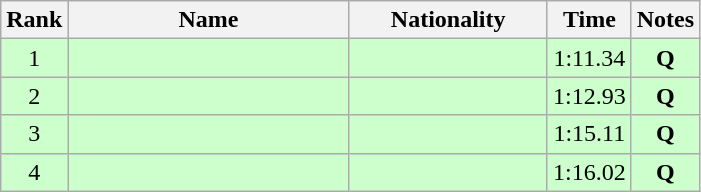<table class="wikitable sortable" style="text-align:center">
<tr>
<th>Rank</th>
<th style="width:180px">Name</th>
<th style="width:125px">Nationality</th>
<th>Time</th>
<th>Notes</th>
</tr>
<tr style="background:#cfc;">
<td>1</td>
<td style="text-align:left;"></td>
<td style="text-align:left;"></td>
<td>1:11.34</td>
<td><strong>Q</strong></td>
</tr>
<tr style="background:#cfc;">
<td>2</td>
<td style="text-align:left;"></td>
<td style="text-align:left;"></td>
<td>1:12.93</td>
<td><strong>Q</strong></td>
</tr>
<tr style="background:#cfc;">
<td>3</td>
<td style="text-align:left;"></td>
<td style="text-align:left;"></td>
<td>1:15.11</td>
<td><strong>Q</strong></td>
</tr>
<tr style="background:#cfc;">
<td>4</td>
<td style="text-align:left;"></td>
<td style="text-align:left;"></td>
<td>1:16.02</td>
<td><strong>Q</strong></td>
</tr>
</table>
